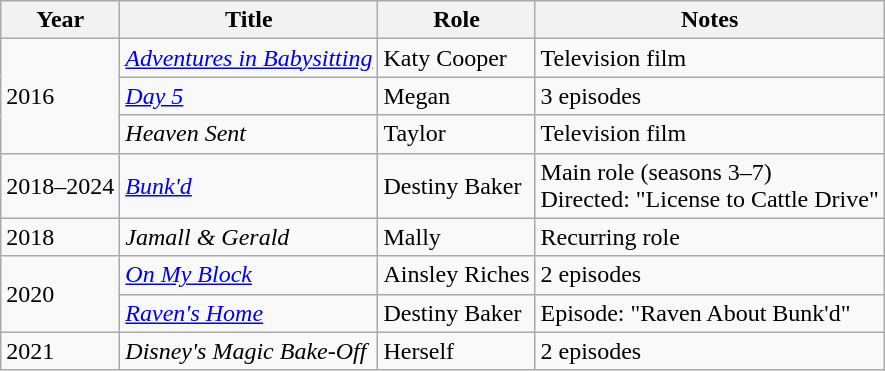<table class="wikitable unsortable">
<tr>
<th>Year</th>
<th>Title</th>
<th>Role</th>
<th>Notes</th>
</tr>
<tr>
<td rowspan=3>2016</td>
<td><a href='#'><em>Adventures in Babysitting</em></a></td>
<td>Katy Cooper</td>
<td>Television film</td>
</tr>
<tr>
<td><em><a href='#'>Day 5</a></em></td>
<td>Megan</td>
<td>3 episodes</td>
</tr>
<tr>
<td><em>Heaven Sent</em></td>
<td>Taylor</td>
<td>Television film</td>
</tr>
<tr>
<td>2018–2024</td>
<td><em><a href='#'>Bunk'd</a></em></td>
<td>Destiny Baker</td>
<td>Main role (seasons 3–7)<br>Directed: "License to Cattle Drive"</td>
</tr>
<tr>
<td>2018</td>
<td><em>Jamall & Gerald</em></td>
<td>Mally</td>
<td>Recurring role</td>
</tr>
<tr>
<td rowspan=2>2020</td>
<td><em><a href='#'>On My Block</a></em></td>
<td>Ainsley Riches</td>
<td>2 episodes</td>
</tr>
<tr>
<td><em><a href='#'>Raven's Home</a></em></td>
<td>Destiny Baker</td>
<td>Episode: "Raven About Bunk'd"</td>
</tr>
<tr>
<td>2021</td>
<td><em>Disney's Magic Bake-Off</em></td>
<td>Herself</td>
<td>2 episodes</td>
</tr>
</table>
